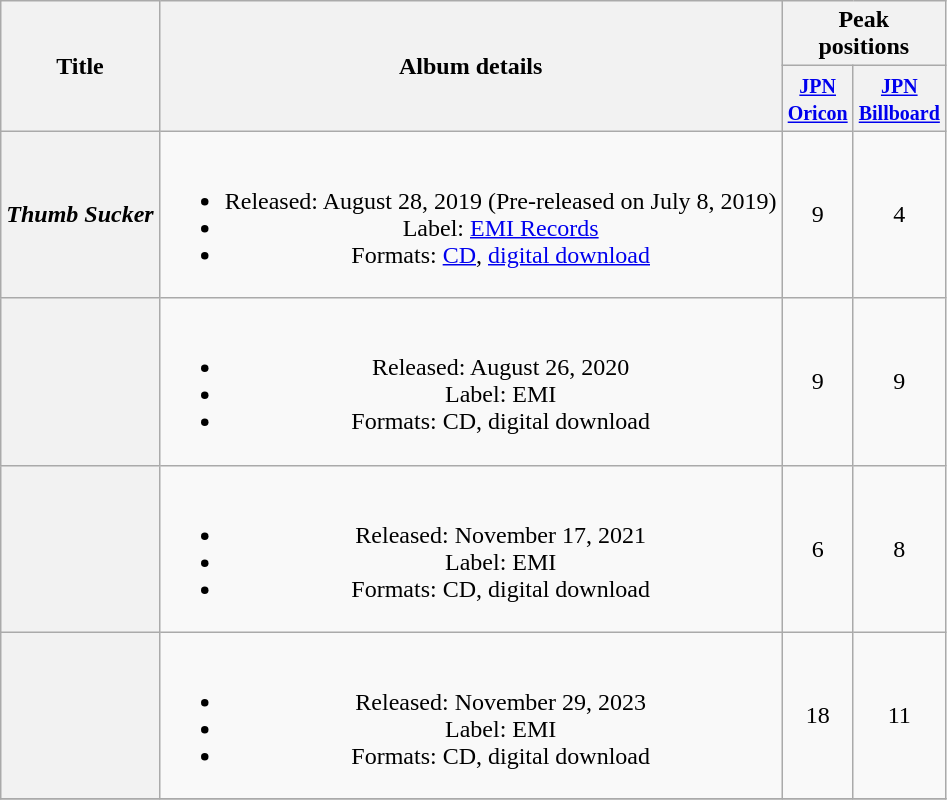<table class="wikitable plainrowheaders" style="text-align:center;">
<tr>
<th scope="col" rowspan="2">Title</th>
<th scope="col" rowspan="2">Album details</th>
<th scope="col" colspan="2">Peak <br> positions</th>
</tr>
<tr>
<th scope="col"><small><a href='#'>JPN<br>Oricon</a></small><br></th>
<th scope="col"><small><a href='#'>JPN<br>Billboard</a></small><br></th>
</tr>
<tr>
<th scope="row"><em>Thumb Sucker</em></th>
<td><br><ul><li>Released: August 28, 2019 (Pre-released on July 8, 2019)</li><li>Label: <a href='#'>EMI Records</a></li><li>Formats: <a href='#'>CD</a>, <a href='#'>digital download</a></li></ul></td>
<td>9</td>
<td>4</td>
</tr>
<tr>
<th scope="row"></th>
<td><br><ul><li>Released: August 26, 2020</li><li>Label: EMI</li><li>Formats: CD, digital download</li></ul></td>
<td>9</td>
<td>9</td>
</tr>
<tr>
<th scope="row"></th>
<td><br><ul><li>Released: November 17, 2021</li><li>Label: EMI</li><li>Formats: CD, digital download</li></ul></td>
<td>6</td>
<td>8</td>
</tr>
<tr>
<th scope="row"></th>
<td><br><ul><li>Released: November 29, 2023</li><li>Label: EMI</li><li>Formats: CD, digital download</li></ul></td>
<td>18</td>
<td>11</td>
</tr>
<tr>
</tr>
</table>
